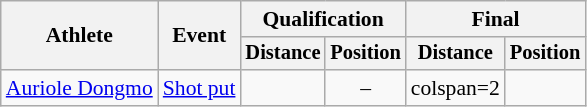<table class="wikitable" style="font-size:90%">
<tr>
<th rowspan="2">Athlete</th>
<th rowspan="2">Event</th>
<th colspan="2">Qualification</th>
<th colspan="2">Final</th>
</tr>
<tr style="font-size:95%">
<th>Distance</th>
<th>Position</th>
<th>Distance</th>
<th>Position</th>
</tr>
<tr style=text-align:center>
<td style=text-align:left><a href='#'>Auriole Dongmo</a></td>
<td style=text-align:left><a href='#'>Shot put</a></td>
<td></td>
<td>–</td>
<td>colspan=2 </td>
</tr>
</table>
